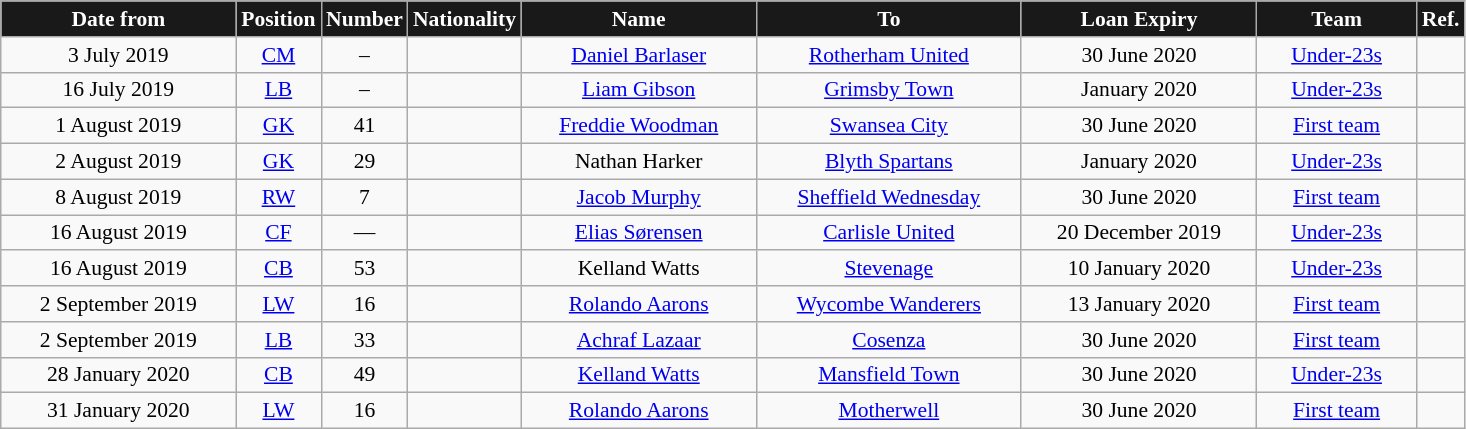<table class="wikitable"  style="text-align:center; font-size:90%; ">
<tr>
<th style="background:#191919; color:white; width:150px;">Date from</th>
<th style="background:#191919; color:white; width:50px;">Position</th>
<th style="background:#191919; color:white; width:50px;">Number</th>
<th style="background:#191919; color:white; width:50px;">Nationality</th>
<th style="background:#191919; color:white; width:150px;">Name</th>
<th style="background:#191919; color:white; width:170px;">To</th>
<th style="background:#191919; color:white; width:150px;">Loan Expiry</th>
<th style="background:#191919; color:white; width:100px;">Team</th>
<th style="background:#191919; color:white; width:25px;">Ref.</th>
</tr>
<tr>
<td>3 July 2019</td>
<td><a href='#'>CM</a></td>
<td>–</td>
<td></td>
<td><a href='#'>Daniel Barlaser</a></td>
<td> <a href='#'>Rotherham United</a></td>
<td>30 June 2020</td>
<td><a href='#'>Under-23s</a></td>
<td></td>
</tr>
<tr>
<td>16 July 2019</td>
<td><a href='#'>LB</a></td>
<td>–</td>
<td></td>
<td><a href='#'>Liam Gibson</a></td>
<td> <a href='#'>Grimsby Town</a></td>
<td>January 2020</td>
<td><a href='#'>Under-23s</a></td>
<td></td>
</tr>
<tr>
<td>1 August 2019</td>
<td><a href='#'>GK</a></td>
<td>41</td>
<td></td>
<td><a href='#'>Freddie Woodman</a></td>
<td> <a href='#'>Swansea City</a></td>
<td>30 June 2020</td>
<td><a href='#'>First team</a></td>
<td></td>
</tr>
<tr>
<td>2 August 2019</td>
<td><a href='#'>GK</a></td>
<td>29</td>
<td></td>
<td>Nathan Harker</td>
<td> <a href='#'>Blyth Spartans</a></td>
<td>January 2020</td>
<td><a href='#'>Under-23s</a></td>
<td></td>
</tr>
<tr>
<td>8 August 2019</td>
<td><a href='#'>RW</a></td>
<td>7</td>
<td></td>
<td><a href='#'>Jacob Murphy</a></td>
<td> <a href='#'>Sheffield Wednesday</a></td>
<td>30 June 2020</td>
<td><a href='#'>First team</a></td>
<td></td>
</tr>
<tr>
<td>16 August 2019</td>
<td><a href='#'>CF</a></td>
<td>—</td>
<td></td>
<td><a href='#'>Elias Sørensen</a></td>
<td> <a href='#'>Carlisle United</a></td>
<td>20 December 2019</td>
<td><a href='#'>Under-23s</a></td>
<td></td>
</tr>
<tr>
<td>16 August 2019</td>
<td><a href='#'>CB</a></td>
<td>53</td>
<td></td>
<td>Kelland Watts</td>
<td> <a href='#'>Stevenage</a></td>
<td>10 January 2020</td>
<td><a href='#'>Under-23s</a></td>
<td></td>
</tr>
<tr>
<td>2 September 2019</td>
<td><a href='#'>LW</a></td>
<td>16</td>
<td></td>
<td><a href='#'>Rolando Aarons</a></td>
<td> <a href='#'>Wycombe Wanderers</a></td>
<td>13 January 2020</td>
<td><a href='#'>First team</a></td>
<td></td>
</tr>
<tr>
<td>2 September 2019</td>
<td><a href='#'>LB</a></td>
<td>33</td>
<td></td>
<td><a href='#'>Achraf Lazaar</a></td>
<td> <a href='#'>Cosenza</a></td>
<td>30 June 2020</td>
<td><a href='#'>First team</a></td>
<td></td>
</tr>
<tr>
<td>28 January 2020</td>
<td><a href='#'>CB</a></td>
<td>49</td>
<td></td>
<td><a href='#'>Kelland Watts</a></td>
<td> <a href='#'>Mansfield Town</a></td>
<td>30 June 2020</td>
<td><a href='#'>Under-23s</a></td>
<td></td>
</tr>
<tr>
<td>31 January 2020</td>
<td><a href='#'>LW</a></td>
<td>16</td>
<td></td>
<td><a href='#'>Rolando Aarons</a></td>
<td> <a href='#'>Motherwell</a></td>
<td>30 June 2020</td>
<td><a href='#'>First team</a></td>
<td></td>
</tr>
</table>
